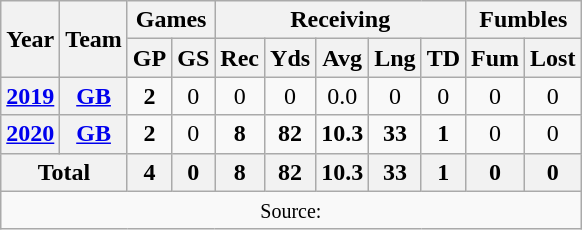<table class=wikitable style="text-align:center;">
<tr>
<th rowspan="2">Year</th>
<th rowspan="2">Team</th>
<th colspan="2">Games</th>
<th colspan="5">Receiving</th>
<th colspan="2">Fumbles</th>
</tr>
<tr>
<th>GP</th>
<th>GS</th>
<th>Rec</th>
<th>Yds</th>
<th>Avg</th>
<th>Lng</th>
<th>TD</th>
<th>Fum</th>
<th>Lost</th>
</tr>
<tr>
<th><a href='#'>2019</a></th>
<th><a href='#'>GB</a></th>
<td><strong>2</strong></td>
<td>0</td>
<td>0</td>
<td>0</td>
<td>0.0</td>
<td>0</td>
<td>0</td>
<td>0</td>
<td>0</td>
</tr>
<tr>
<th><a href='#'>2020</a></th>
<th><a href='#'>GB</a></th>
<td><strong>2</strong></td>
<td>0</td>
<td><strong>8</strong></td>
<td><strong>82</strong></td>
<td><strong>10.3</strong></td>
<td><strong>33</strong></td>
<td><strong>1</strong></td>
<td>0</td>
<td>0</td>
</tr>
<tr>
<th colspan="2">Total</th>
<th>4</th>
<th>0</th>
<th>8</th>
<th>82</th>
<th>10.3</th>
<th>33</th>
<th>1</th>
<th>0</th>
<th>0</th>
</tr>
<tr>
<td colspan="11"><small>Source: </small></td>
</tr>
</table>
